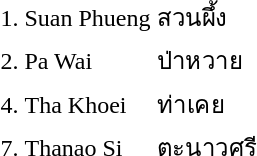<table>
<tr>
<td>1.</td>
<td>Suan Phueng</td>
<td>สวนผึ้ง</td>
<td></td>
</tr>
<tr>
<td>2.</td>
<td>Pa Wai</td>
<td>ป่าหวาย</td>
<td></td>
</tr>
<tr>
<td>4.</td>
<td>Tha Khoei</td>
<td>ท่าเคย</td>
<td></td>
</tr>
<tr>
<td>7.</td>
<td>Thanao Si</td>
<td>ตะนาวศรี</td>
<td></td>
</tr>
</table>
